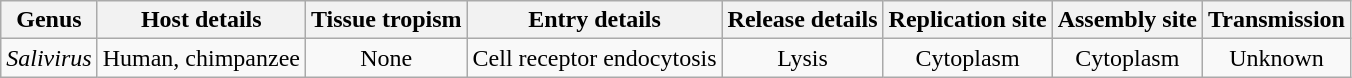<table class="wikitable sortable" style="text-align:center">
<tr>
<th>Genus</th>
<th>Host details</th>
<th>Tissue tropism</th>
<th>Entry details</th>
<th>Release details</th>
<th>Replication site</th>
<th>Assembly site</th>
<th>Transmission</th>
</tr>
<tr>
<td><em>Salivirus</em></td>
<td>Human, chimpanzee</td>
<td>None</td>
<td>Cell receptor endocytosis</td>
<td>Lysis</td>
<td>Cytoplasm</td>
<td>Cytoplasm</td>
<td>Unknown</td>
</tr>
</table>
